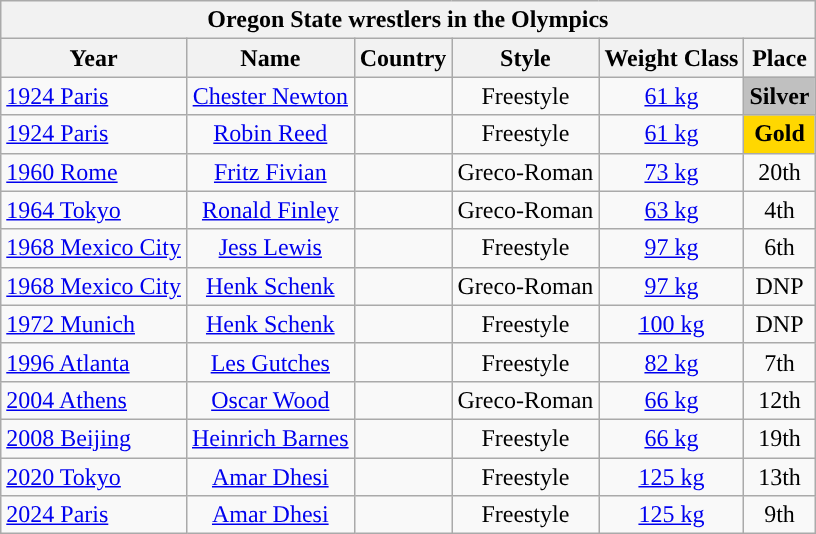<table class="wikitable">
<tr>
<th colspan="6">Oregon State wrestlers in the Olympics</th>
</tr>
<tr>
<th scope="col">Year</th>
<th scope="col">Name</th>
<th scope="col">Country</th>
<th scope="col">Style</th>
<th scope="col">Weight Class</th>
<th scope="col">Place</th>
</tr>
<tr>
<td><a href='#'>1924 Paris</a></td>
<td style="text-align: center;"><a href='#'>Chester Newton</a></td>
<td style="text-align: center;"></td>
<td style="text-align: center;">Freestyle</td>
<td style="text-align: center;"><a href='#'>61 kg</a></td>
<td style="text-align: center; background:  silver;"><strong>Silver</strong></td>
</tr>
<tr>
<td><a href='#'>1924 Paris</a></td>
<td style="text-align: center;"><a href='#'>Robin Reed</a></td>
<td style="text-align: center;"></td>
<td style="text-align: center;">Freestyle</td>
<td style="text-align: center;"><a href='#'>61 kg</a></td>
<td style="text-align: center; background:  gold;"><strong>Gold</strong></td>
</tr>
<tr>
<td><a href='#'>1960 Rome</a></td>
<td style="text-align: center;"><a href='#'>Fritz Fivian</a></td>
<td style="text-align: center;"></td>
<td style="text-align: center;">Greco-Roman</td>
<td style="text-align: center;"><a href='#'>73 kg</a></td>
<td style="text-align: center;">20th</td>
</tr>
<tr>
<td><a href='#'>1964 Tokyo</a></td>
<td style="text-align: center;"><a href='#'>Ronald Finley</a></td>
<td style="text-align: center;"></td>
<td style="text-align: center;">Greco-Roman</td>
<td style="text-align: center;"><a href='#'>63 kg</a></td>
<td style="text-align: center;">4th</td>
</tr>
<tr>
<td><a href='#'>1968 Mexico City</a></td>
<td style="text-align: center;"><a href='#'>Jess Lewis</a></td>
<td style="text-align: center;"></td>
<td style="text-align: center;">Freestyle</td>
<td style="text-align: center;"><a href='#'>97 kg</a></td>
<td style="text-align: center;">6th</td>
</tr>
<tr>
<td><a href='#'>1968 Mexico City</a></td>
<td style="text-align: center;"><a href='#'>Henk Schenk</a></td>
<td style="text-align: center;"></td>
<td style="text-align: center;">Greco-Roman</td>
<td style="text-align: center;"><a href='#'>97 kg</a></td>
<td style="text-align: center;">DNP</td>
</tr>
<tr>
<td><a href='#'>1972 Munich</a></td>
<td style="text-align: center;"><a href='#'>Henk Schenk</a></td>
<td style="text-align: center;"></td>
<td style="text-align: center;">Freestyle</td>
<td style="text-align: center;"><a href='#'>100 kg</a></td>
<td style="text-align: center;">DNP</td>
</tr>
<tr>
<td><a href='#'>1996 Atlanta</a></td>
<td style="text-align: center;"><a href='#'>Les Gutches</a></td>
<td style="text-align: center;"></td>
<td style="text-align: center;">Freestyle</td>
<td style="text-align: center;"><a href='#'>82 kg</a></td>
<td style="text-align: center;">7th</td>
</tr>
<tr>
<td><a href='#'>2004 Athens</a></td>
<td style="text-align: center;"><a href='#'>Oscar Wood</a></td>
<td style="text-align: center;"></td>
<td style="text-align: center;">Greco-Roman</td>
<td style="text-align: center;"><a href='#'>66 kg</a></td>
<td style="text-align: center;">12th</td>
</tr>
<tr>
<td><a href='#'>2008 Beijing</a></td>
<td style="text-align: center;"><a href='#'>Heinrich Barnes</a></td>
<td style="text-align: center;"></td>
<td style="text-align: center;">Freestyle</td>
<td style="text-align: center;"><a href='#'>66 kg</a></td>
<td style="text-align: center;">19th</td>
</tr>
<tr>
<td><a href='#'>2020 Tokyo</a></td>
<td style="text-align: center;"><a href='#'>Amar Dhesi</a></td>
<td style="text-align: center;"></td>
<td style="text-align: center;">Freestyle</td>
<td style="text-align: center;"><a href='#'>125 kg</a></td>
<td style="text-align: center;">13th</td>
</tr>
<tr>
<td><a href='#'>2024 Paris</a></td>
<td style="text-align: center;"><a href='#'>Amar Dhesi</a></td>
<td style="text-align: center;"></td>
<td style="text-align: center;">Freestyle</td>
<td style="text-align: center;"><a href='#'>125 kg</a></td>
<td style="text-align: center;">9th</td>
</tr>
</table>
